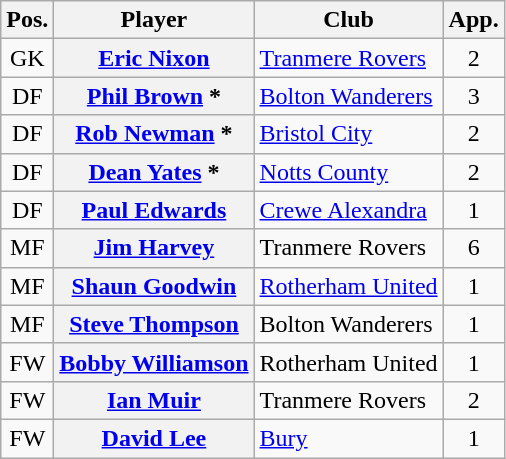<table class="wikitable plainrowheaders" style="text-align: left">
<tr>
<th scope=col>Pos.</th>
<th scope=col>Player</th>
<th scope=col>Club</th>
<th scope=col>App.</th>
</tr>
<tr>
<td style=text-align:center>GK</td>
<th scope=row><a href='#'>Eric Nixon</a></th>
<td><a href='#'>Tranmere Rovers</a></td>
<td style=text-align:center>2</td>
</tr>
<tr>
<td style=text-align:center>DF</td>
<th scope=row><a href='#'>Phil Brown</a> *</th>
<td><a href='#'>Bolton Wanderers</a></td>
<td style=text-align:center>3</td>
</tr>
<tr>
<td style=text-align:center>DF</td>
<th scope=row><a href='#'>Rob Newman</a> *</th>
<td><a href='#'>Bristol City</a></td>
<td style=text-align:center>2</td>
</tr>
<tr>
<td style=text-align:center>DF</td>
<th scope=row><a href='#'>Dean Yates</a> *</th>
<td><a href='#'>Notts County</a></td>
<td style=text-align:center>2</td>
</tr>
<tr>
<td style=text-align:center>DF</td>
<th scope=row><a href='#'>Paul Edwards</a></th>
<td><a href='#'>Crewe Alexandra</a></td>
<td style=text-align:center>1</td>
</tr>
<tr>
<td style=text-align:center>MF</td>
<th scope=row><a href='#'>Jim Harvey</a></th>
<td>Tranmere Rovers</td>
<td style=text-align:center>6</td>
</tr>
<tr>
<td style=text-align:center>MF</td>
<th scope=row><a href='#'>Shaun Goodwin</a></th>
<td><a href='#'>Rotherham United</a></td>
<td style=text-align:center>1</td>
</tr>
<tr>
<td style=text-align:center>MF</td>
<th scope=row><a href='#'>Steve Thompson</a></th>
<td>Bolton Wanderers</td>
<td style=text-align:center>1</td>
</tr>
<tr>
<td style=text-align:center>FW</td>
<th scope=row><a href='#'>Bobby Williamson</a></th>
<td>Rotherham United</td>
<td style=text-align:center>1</td>
</tr>
<tr>
<td style=text-align:center>FW</td>
<th scope=row><a href='#'>Ian Muir</a></th>
<td>Tranmere Rovers</td>
<td style=text-align:center>2</td>
</tr>
<tr>
<td style=text-align:center>FW</td>
<th scope=row><a href='#'>David Lee</a></th>
<td><a href='#'>Bury</a></td>
<td style=text-align:center>1</td>
</tr>
</table>
